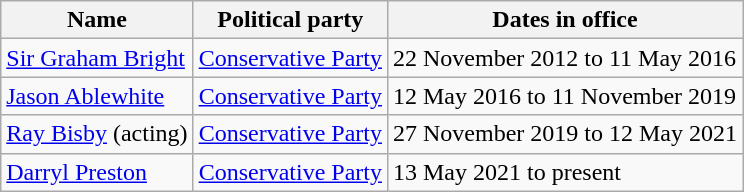<table class="wikitable">
<tr>
<th>Name</th>
<th>Political party</th>
<th>Dates in office</th>
</tr>
<tr>
<td><a href='#'>Sir Graham Bright</a></td>
<td><a href='#'>Conservative Party</a></td>
<td>22 November 2012 to 11 May 2016</td>
</tr>
<tr>
<td><a href='#'>Jason Ablewhite</a></td>
<td><a href='#'>Conservative Party</a></td>
<td>12 May 2016 to 11 November 2019</td>
</tr>
<tr>
<td><a href='#'>Ray Bisby</a> (acting)</td>
<td><a href='#'>Conservative Party</a></td>
<td>27 November 2019 to 12 May 2021</td>
</tr>
<tr>
<td><a href='#'>Darryl Preston</a></td>
<td><a href='#'>Conservative Party</a></td>
<td>13 May 2021 to present</td>
</tr>
</table>
